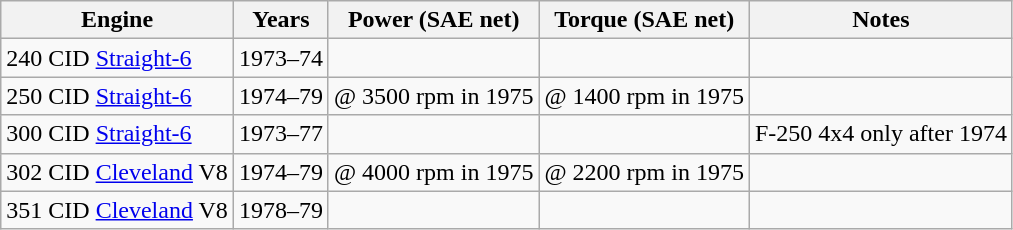<table class="wikitable">
<tr>
<th>Engine</th>
<th>Years</th>
<th>Power (SAE net)</th>
<th>Torque (SAE net)</th>
<th>Notes</th>
</tr>
<tr>
<td>240 CID <a href='#'>Straight-6</a></td>
<td>1973–74</td>
<td></td>
<td></td>
<td></td>
</tr>
<tr>
<td>250 CID <a href='#'>Straight-6</a></td>
<td>1974–79</td>
<td> @ 3500 rpm in 1975</td>
<td> @ 1400 rpm in 1975</td>
<td></td>
</tr>
<tr>
<td>300 CID <a href='#'>Straight-6</a></td>
<td>1973–77</td>
<td></td>
<td></td>
<td>F-250 4x4 only after 1974</td>
</tr>
<tr>
<td>302 CID <a href='#'>Cleveland</a> V8</td>
<td>1974–79</td>
<td> @ 4000 rpm in 1975</td>
<td> @ 2200 rpm in 1975</td>
<td></td>
</tr>
<tr>
<td>351 CID <a href='#'>Cleveland</a> V8</td>
<td>1978–79</td>
<td></td>
<td></td>
<td></td>
</tr>
</table>
